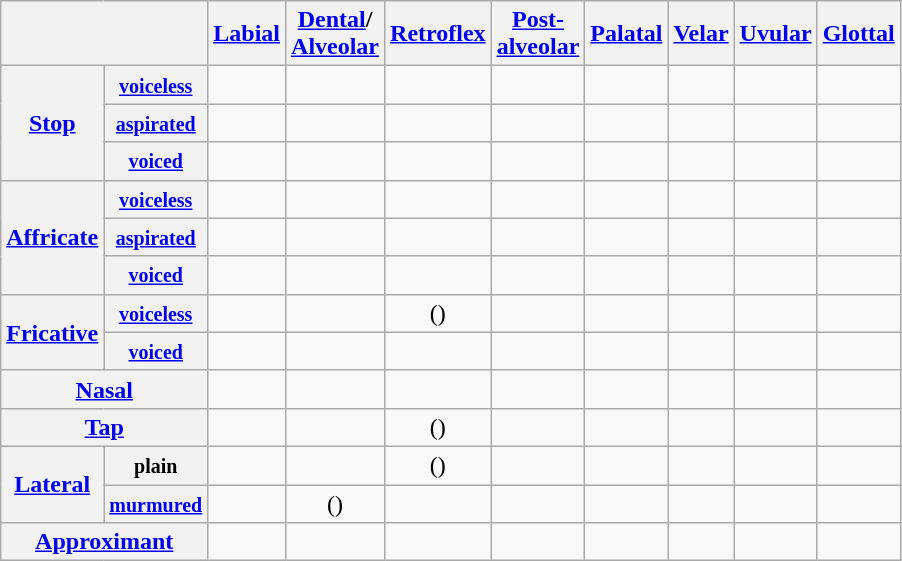<table class="wikitable" style="text-align:center">
<tr>
<th colspan="2"></th>
<th><a href='#'>Labial</a></th>
<th><a href='#'>Dental</a>/<br><a href='#'>Alveolar</a></th>
<th><a href='#'>Retroflex</a></th>
<th><a href='#'>Post-<br>alveolar</a></th>
<th><a href='#'>Palatal</a></th>
<th><a href='#'>Velar</a></th>
<th><a href='#'>Uvular</a></th>
<th><a href='#'>Glottal</a></th>
</tr>
<tr>
<th rowspan="3"><a href='#'>Stop</a></th>
<th><small><a href='#'>voiceless</a></small></th>
<td></td>
<td></td>
<td></td>
<td></td>
<td></td>
<td></td>
<td></td>
<td></td>
</tr>
<tr>
<th><small><a href='#'>aspirated</a></small></th>
<td></td>
<td></td>
<td></td>
<td></td>
<td></td>
<td></td>
<td></td>
<td></td>
</tr>
<tr>
<th><small><a href='#'>voiced</a></small></th>
<td></td>
<td></td>
<td></td>
<td></td>
<td></td>
<td></td>
<td></td>
<td></td>
</tr>
<tr>
<th rowspan="3"><a href='#'>Affricate</a></th>
<th><small><a href='#'>voiceless</a></small></th>
<td></td>
<td></td>
<td></td>
<td></td>
<td></td>
<td></td>
<td></td>
<td></td>
</tr>
<tr>
<th><small><a href='#'>aspirated</a></small></th>
<td></td>
<td></td>
<td></td>
<td></td>
<td></td>
<td></td>
<td></td>
<td></td>
</tr>
<tr>
<th><small><a href='#'>voiced</a></small></th>
<td></td>
<td></td>
<td></td>
<td></td>
<td></td>
<td></td>
<td></td>
<td></td>
</tr>
<tr>
<th rowspan="2"><a href='#'>Fricative</a></th>
<th><small><a href='#'>voiceless</a></small></th>
<td></td>
<td></td>
<td>()</td>
<td></td>
<td></td>
<td></td>
<td></td>
<td></td>
</tr>
<tr>
<th><small><a href='#'>voiced</a></small></th>
<td></td>
<td></td>
<td></td>
<td></td>
<td></td>
<td></td>
<td></td>
<td></td>
</tr>
<tr>
<th colspan="2"><a href='#'>Nasal</a></th>
<td></td>
<td></td>
<td></td>
<td></td>
<td></td>
<td></td>
<td></td>
<td></td>
</tr>
<tr>
<th colspan="2"><a href='#'>Tap</a></th>
<td></td>
<td></td>
<td>()</td>
<td></td>
<td></td>
<td></td>
<td></td>
<td></td>
</tr>
<tr>
<th rowspan="2"><a href='#'>Lateral</a></th>
<th><small>plain</small></th>
<td></td>
<td></td>
<td>()</td>
<td></td>
<td></td>
<td></td>
<td></td>
<td></td>
</tr>
<tr>
<th><small><a href='#'>murmured</a></small></th>
<td></td>
<td>()</td>
<td></td>
<td></td>
<td></td>
<td></td>
<td></td>
<td></td>
</tr>
<tr>
<th colspan="2"><a href='#'>Approximant</a></th>
<td></td>
<td></td>
<td></td>
<td></td>
<td></td>
<td></td>
<td></td>
<td></td>
</tr>
</table>
